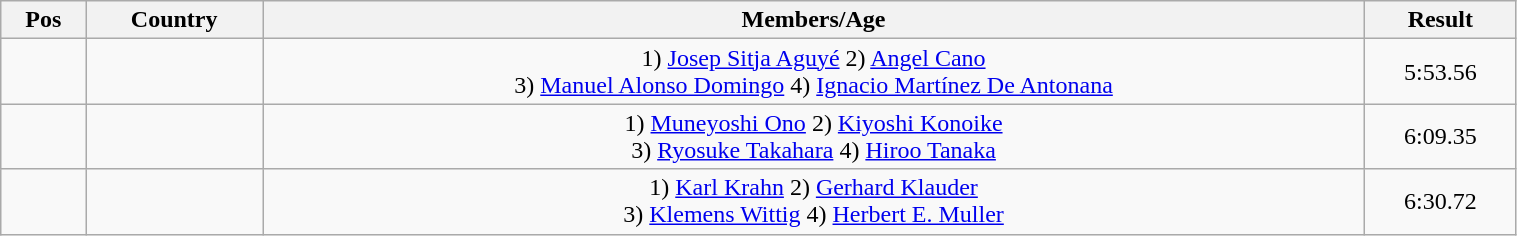<table class="wikitable"  style="text-align:center; width:80%;">
<tr>
<th>Pos</th>
<th>Country</th>
<th>Members/Age</th>
<th>Result</th>
</tr>
<tr>
<td align=center></td>
<td align=left></td>
<td>1) <a href='#'>Josep Sitja Aguyé</a> 2) <a href='#'>Angel Cano</a><br>3) <a href='#'>Manuel Alonso Domingo</a> 4) <a href='#'>Ignacio Martínez De Antonana</a></td>
<td>5:53.56</td>
</tr>
<tr>
<td align=center></td>
<td align=left></td>
<td>1) <a href='#'>Muneyoshi Ono</a> 2) <a href='#'>Kiyoshi Konoike</a><br>3) <a href='#'>Ryosuke Takahara</a> 4) <a href='#'>Hiroo Tanaka</a></td>
<td>6:09.35</td>
</tr>
<tr>
<td align=center></td>
<td align=left></td>
<td>1) <a href='#'>Karl Krahn</a> 2) <a href='#'>Gerhard Klauder</a><br>3) <a href='#'>Klemens Wittig</a> 4) <a href='#'>Herbert E. Muller</a></td>
<td>6:30.72</td>
</tr>
</table>
